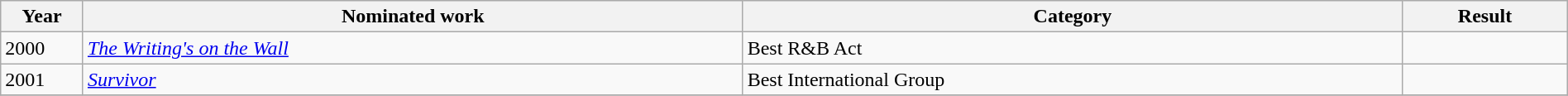<table class="wikitable" width="100%">
<tr>
<th width="5%">Year</th>
<th width="40%">Nominated work</th>
<th width="40%">Category</th>
<th width="10%">Result</th>
</tr>
<tr>
<td>2000</td>
<td><em><a href='#'>The Writing's on the Wall</a></em></td>
<td>Best R&B Act</td>
<td></td>
</tr>
<tr>
<td>2001</td>
<td><a href='#'><em>Survivor</em></a></td>
<td>Best International Group</td>
<td></td>
</tr>
<tr>
</tr>
</table>
